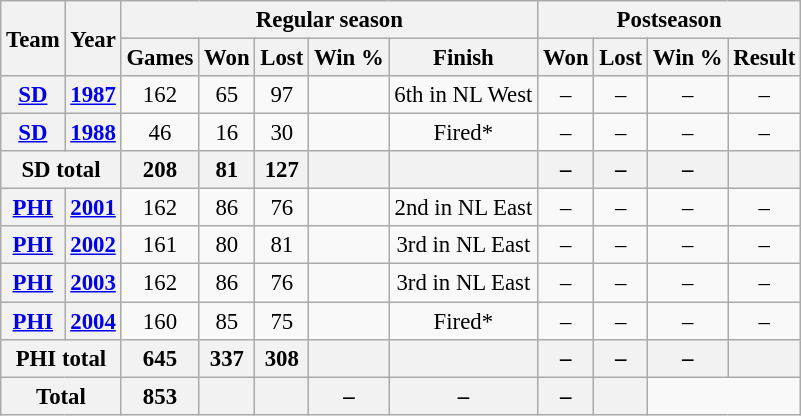<table class="wikitable" style="font-size: 95%; text-align:center;">
<tr>
<th rowspan="2">Team</th>
<th rowspan="2">Year</th>
<th colspan="5">Regular season</th>
<th colspan="4">Postseason</th>
</tr>
<tr>
<th>Games</th>
<th>Won</th>
<th>Lost</th>
<th>Win %</th>
<th>Finish</th>
<th>Won</th>
<th>Lost</th>
<th>Win %</th>
<th>Result</th>
</tr>
<tr>
<th><a href='#'>SD</a></th>
<th><a href='#'>1987</a></th>
<td>162</td>
<td>65</td>
<td>97</td>
<td></td>
<td>6th in NL West</td>
<td>–</td>
<td>–</td>
<td>–</td>
<td>–</td>
</tr>
<tr>
<th><a href='#'>SD</a></th>
<th><a href='#'>1988</a></th>
<td>46</td>
<td>16</td>
<td>30</td>
<td></td>
<td>Fired*</td>
<td>–</td>
<td>–</td>
<td>–</td>
<td>–</td>
</tr>
<tr>
<th colspan="2">SD total</th>
<th>208</th>
<th>81</th>
<th>127</th>
<th></th>
<th></th>
<th>–</th>
<th>–</th>
<th>–</th>
<th></th>
</tr>
<tr>
<th><a href='#'>PHI</a></th>
<th><a href='#'>2001</a></th>
<td>162</td>
<td>86</td>
<td>76</td>
<td></td>
<td>2nd in NL East</td>
<td>–</td>
<td>–</td>
<td>–</td>
<td>–</td>
</tr>
<tr>
<th><a href='#'>PHI</a></th>
<th><a href='#'>2002</a></th>
<td>161</td>
<td>80</td>
<td>81</td>
<td></td>
<td>3rd in NL East</td>
<td>–</td>
<td>–</td>
<td>–</td>
<td>–</td>
</tr>
<tr>
<th><a href='#'>PHI</a></th>
<th><a href='#'>2003</a></th>
<td>162</td>
<td>86</td>
<td>76</td>
<td></td>
<td>3rd in NL East</td>
<td>–</td>
<td>–</td>
<td>–</td>
<td>–</td>
</tr>
<tr>
<th><a href='#'>PHI</a></th>
<th><a href='#'>2004</a></th>
<td>160</td>
<td>85</td>
<td>75</td>
<td></td>
<td>Fired*</td>
<td>–</td>
<td>–</td>
<td>–</td>
<td>–</td>
</tr>
<tr>
<th colspan="2">PHI total</th>
<th>645</th>
<th>337</th>
<th>308</th>
<th></th>
<th></th>
<th>–</th>
<th>–</th>
<th>–</th>
<th></th>
</tr>
<tr>
<th colspan="2">Total</th>
<th>853</th>
<th></th>
<th></th>
<th>–</th>
<th>–</th>
<th>–</th>
<th></th>
</tr>
</table>
